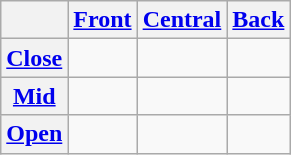<table class="wikitable" style="text-align:center;">
<tr>
<th></th>
<th><a href='#'>Front</a></th>
<th><a href='#'>Central</a></th>
<th><a href='#'>Back</a></th>
</tr>
<tr>
<th><a href='#'>Close</a></th>
<td></td>
<td></td>
<td></td>
</tr>
<tr>
<th><a href='#'>Mid</a></th>
<td></td>
<td></td>
<td></td>
</tr>
<tr>
<th><a href='#'>Open</a></th>
<td></td>
<td></td>
<td></td>
</tr>
</table>
